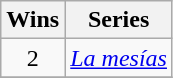<table class="wikitable">
<tr>
<th>Wins</th>
<th>Series</th>
</tr>
<tr>
<td style="text-align:center">2</td>
<td><em><a href='#'>La mesías</a></em></td>
</tr>
<tr>
</tr>
</table>
